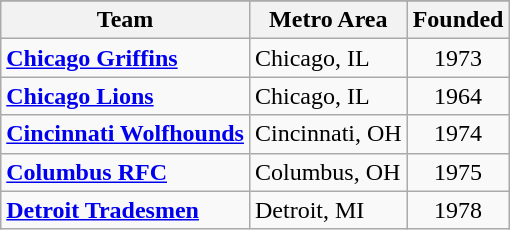<table class="wikitable sortable">
<tr>
</tr>
<tr>
<th>Team</th>
<th>Metro Area</th>
<th>Founded</th>
</tr>
<tr>
<td><a href='#'><strong>Chicago Griffins</strong></a></td>
<td>Chicago, IL</td>
<td style="text-align:center;">1973</td>
</tr>
<tr>
<td><strong><a href='#'>Chicago Lions</a></strong></td>
<td>Chicago, IL</td>
<td style="text-align:center;">1964</td>
</tr>
<tr>
<td><strong><a href='#'>Cincinnati Wolfhounds</a></strong></td>
<td>Cincinnati, OH</td>
<td style="text-align:center;">1974</td>
</tr>
<tr>
<td><a href='#'><strong>Columbus RFC</strong></a></td>
<td>Columbus, OH</td>
<td style="text-align:center;">1975</td>
</tr>
<tr>
<td><strong><a href='#'>Detroit Tradesmen</a></strong></td>
<td>Detroit, MI</td>
<td style="text-align:center;">1978</td>
</tr>
</table>
